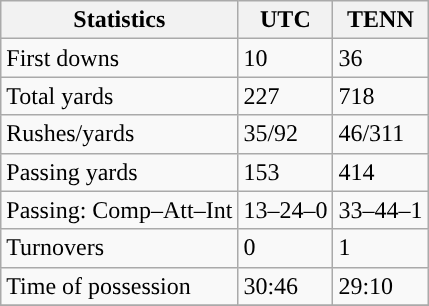<table class="wikitable" style="float: left;">
<tr>
<th>Statistics</th>
<th>UTC</th>
<th>TENN</th>
</tr>
<tr>
<td>First downs</td>
<td>10</td>
<td>36</td>
</tr>
<tr>
<td>Total yards</td>
<td>227</td>
<td>718</td>
</tr>
<tr>
<td>Rushes/yards</td>
<td>35/92</td>
<td>46/311</td>
</tr>
<tr>
<td>Passing yards</td>
<td>153</td>
<td>414</td>
</tr>
<tr>
<td>Passing: Comp–Att–Int</td>
<td>13–24–0</td>
<td>33–44–1</td>
</tr>
<tr>
<td>Turnovers</td>
<td>0</td>
<td>1</td>
</tr>
<tr>
<td>Time of possession</td>
<td>30:46</td>
<td>29:10</td>
</tr>
<tr>
</tr>
</table>
